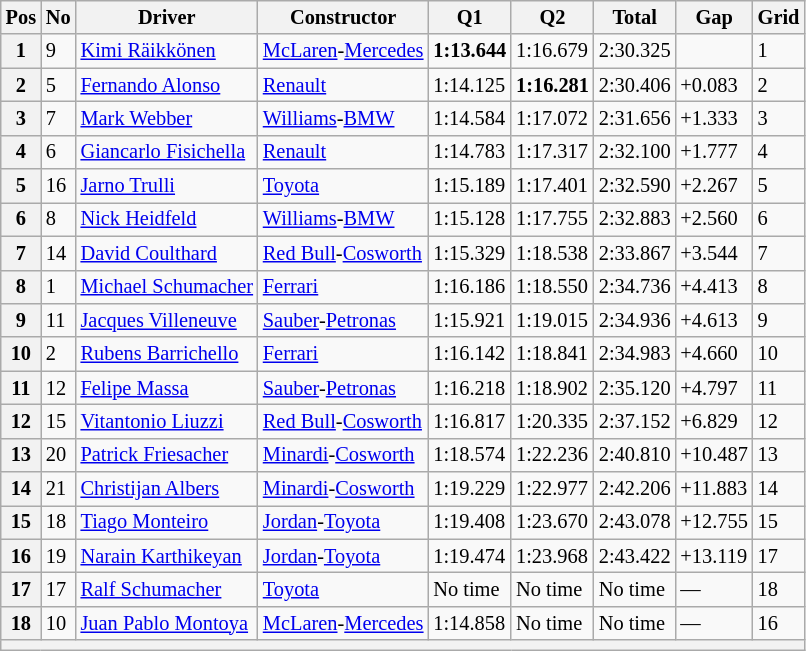<table class="wikitable sortable" style="font-size: 85%">
<tr>
<th>Pos</th>
<th>No</th>
<th>Driver</th>
<th>Constructor</th>
<th>Q1</th>
<th>Q2</th>
<th>Total</th>
<th>Gap</th>
<th>Grid</th>
</tr>
<tr>
<th>1</th>
<td>9</td>
<td> <a href='#'>Kimi Räikkönen</a></td>
<td><a href='#'>McLaren</a>-<a href='#'>Mercedes</a></td>
<td><strong>1:13.644</strong></td>
<td>1:16.679</td>
<td>2:30.325</td>
<td></td>
<td>1</td>
</tr>
<tr>
<th>2</th>
<td>5</td>
<td> <a href='#'>Fernando Alonso</a></td>
<td><a href='#'>Renault</a></td>
<td>1:14.125</td>
<td><strong>1:16.281</strong></td>
<td>2:30.406</td>
<td>+0.083</td>
<td>2</td>
</tr>
<tr>
<th>3</th>
<td>7</td>
<td> <a href='#'>Mark Webber</a></td>
<td><a href='#'>Williams</a>-<a href='#'>BMW</a></td>
<td>1:14.584</td>
<td>1:17.072</td>
<td>2:31.656</td>
<td>+1.333</td>
<td>3</td>
</tr>
<tr>
<th>4</th>
<td>6</td>
<td> <a href='#'>Giancarlo Fisichella</a></td>
<td><a href='#'>Renault</a></td>
<td>1:14.783</td>
<td>1:17.317</td>
<td>2:32.100</td>
<td>+1.777</td>
<td>4</td>
</tr>
<tr>
<th>5</th>
<td>16</td>
<td> <a href='#'>Jarno Trulli</a></td>
<td><a href='#'>Toyota</a></td>
<td>1:15.189</td>
<td>1:17.401</td>
<td>2:32.590</td>
<td>+2.267</td>
<td>5</td>
</tr>
<tr>
<th>6</th>
<td>8</td>
<td> <a href='#'>Nick Heidfeld</a></td>
<td><a href='#'>Williams</a>-<a href='#'>BMW</a></td>
<td>1:15.128</td>
<td>1:17.755</td>
<td>2:32.883</td>
<td>+2.560</td>
<td>6</td>
</tr>
<tr>
<th>7</th>
<td>14</td>
<td> <a href='#'>David Coulthard</a></td>
<td><a href='#'>Red Bull</a>-<a href='#'>Cosworth</a></td>
<td>1:15.329</td>
<td>1:18.538</td>
<td>2:33.867</td>
<td>+3.544</td>
<td>7</td>
</tr>
<tr>
<th>8</th>
<td>1</td>
<td> <a href='#'>Michael Schumacher</a></td>
<td><a href='#'>Ferrari</a></td>
<td>1:16.186</td>
<td>1:18.550</td>
<td>2:34.736</td>
<td>+4.413</td>
<td>8</td>
</tr>
<tr>
<th>9</th>
<td>11</td>
<td> <a href='#'>Jacques Villeneuve</a></td>
<td><a href='#'>Sauber</a>-<a href='#'>Petronas</a></td>
<td>1:15.921</td>
<td>1:19.015</td>
<td>2:34.936</td>
<td>+4.613</td>
<td>9</td>
</tr>
<tr>
<th>10</th>
<td>2</td>
<td> <a href='#'>Rubens Barrichello</a></td>
<td><a href='#'>Ferrari</a></td>
<td>1:16.142</td>
<td>1:18.841</td>
<td>2:34.983</td>
<td>+4.660</td>
<td>10</td>
</tr>
<tr>
<th>11</th>
<td>12</td>
<td> <a href='#'>Felipe Massa</a></td>
<td><a href='#'>Sauber</a>-<a href='#'>Petronas</a></td>
<td>1:16.218</td>
<td>1:18.902</td>
<td>2:35.120</td>
<td>+4.797</td>
<td>11</td>
</tr>
<tr>
<th>12</th>
<td>15</td>
<td> <a href='#'>Vitantonio Liuzzi</a></td>
<td><a href='#'>Red Bull</a>-<a href='#'>Cosworth</a></td>
<td>1:16.817</td>
<td>1:20.335</td>
<td>2:37.152</td>
<td>+6.829</td>
<td>12</td>
</tr>
<tr>
<th>13</th>
<td>20</td>
<td> <a href='#'>Patrick Friesacher</a></td>
<td><a href='#'>Minardi</a>-<a href='#'>Cosworth</a></td>
<td>1:18.574</td>
<td>1:22.236</td>
<td>2:40.810</td>
<td>+10.487</td>
<td>13</td>
</tr>
<tr>
<th>14</th>
<td>21</td>
<td> <a href='#'>Christijan Albers</a></td>
<td><a href='#'>Minardi</a>-<a href='#'>Cosworth</a></td>
<td>1:19.229</td>
<td>1:22.977</td>
<td>2:42.206</td>
<td>+11.883</td>
<td>14</td>
</tr>
<tr>
<th>15</th>
<td>18</td>
<td> <a href='#'>Tiago Monteiro</a></td>
<td><a href='#'>Jordan</a>-<a href='#'>Toyota</a></td>
<td>1:19.408</td>
<td>1:23.670</td>
<td>2:43.078</td>
<td>+12.755</td>
<td>15</td>
</tr>
<tr>
<th>16</th>
<td>19</td>
<td> <a href='#'>Narain Karthikeyan</a></td>
<td><a href='#'>Jordan</a>-<a href='#'>Toyota</a></td>
<td>1:19.474</td>
<td>1:23.968</td>
<td>2:43.422</td>
<td>+13.119</td>
<td>17</td>
</tr>
<tr>
<th>17</th>
<td>17</td>
<td> <a href='#'>Ralf Schumacher</a></td>
<td><a href='#'>Toyota</a></td>
<td>No time</td>
<td>No time</td>
<td>No time</td>
<td>—</td>
<td>18</td>
</tr>
<tr>
<th>18</th>
<td>10</td>
<td> <a href='#'>Juan Pablo Montoya</a></td>
<td><a href='#'>McLaren</a>-<a href='#'>Mercedes</a></td>
<td>1:14.858</td>
<td>No time</td>
<td>No time</td>
<td>—</td>
<td>16</td>
</tr>
<tr>
<th colspan="9"></th>
</tr>
</table>
